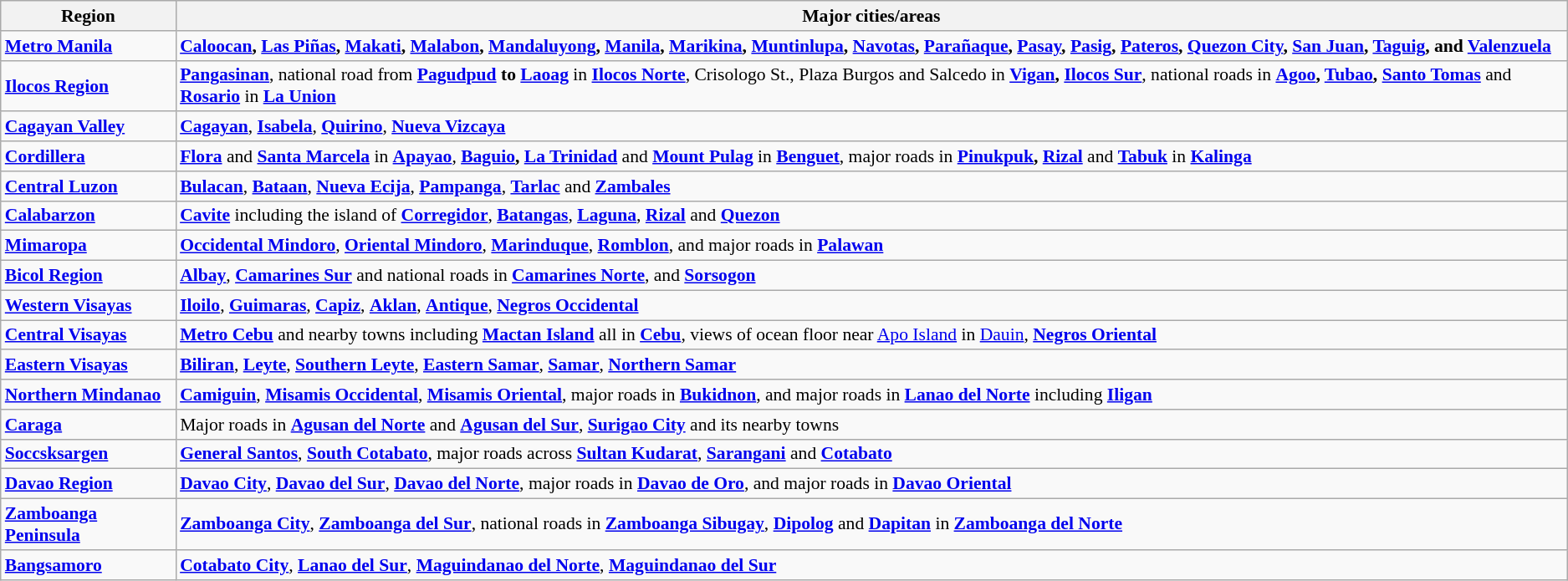<table class="wikitable" style="font-size:90%">
<tr>
<th>Region</th>
<th>Major cities/areas</th>
</tr>
<tr>
<td><strong><a href='#'>Metro Manila</a></strong></td>
<td><strong><a href='#'>Caloocan</a>, <a href='#'>Las Piñas</a>, <a href='#'>Makati</a>, <a href='#'>Malabon</a>, <a href='#'>Mandaluyong</a>, <a href='#'>Manila</a>, <a href='#'>Marikina</a>, <a href='#'>Muntinlupa</a>, <a href='#'>Navotas</a>, <a href='#'>Parañaque</a>, <a href='#'>Pasay</a>, <a href='#'>Pasig</a>, <a href='#'>Pateros</a>, <a href='#'>Quezon City</a>, <a href='#'>San Juan</a>, <a href='#'>Taguig</a>, and <a href='#'>Valenzuela</a></strong></td>
</tr>
<tr>
<td><strong><a href='#'>Ilocos Region</a></strong></td>
<td><strong><a href='#'>Pangasinan</a></strong>, national road from <strong><a href='#'>Pagudpud</a> to <a href='#'>Laoag</a></strong> in <strong><a href='#'>Ilocos Norte</a></strong>, Crisologo St., Plaza Burgos and Salcedo in <strong><a href='#'>Vigan</a>, <a href='#'>Ilocos Sur</a></strong>, national roads in <strong><a href='#'>Agoo</a>, <a href='#'>Tubao</a>, <a href='#'>Santo Tomas</a></strong> and <strong><a href='#'>Rosario</a></strong> in <strong><a href='#'>La Union</a></strong></td>
</tr>
<tr>
<td><strong><a href='#'>Cagayan Valley</a></strong></td>
<td><strong><a href='#'>Cagayan</a></strong>, <strong><a href='#'>Isabela</a></strong>, <strong><a href='#'>Quirino</a></strong>, <strong><a href='#'>Nueva Vizcaya</a></strong></td>
</tr>
<tr>
<td>  <strong><a href='#'>Cordillera</a></strong></td>
<td><strong><a href='#'>Flora</a></strong> and <strong><a href='#'>Santa Marcela</a></strong> in <strong><a href='#'>Apayao</a></strong>, <strong><a href='#'>Baguio</a>, <a href='#'>La Trinidad</a></strong> and <strong><a href='#'>Mount Pulag</a></strong> in <strong><a href='#'>Benguet</a></strong>, major roads in <strong><a href='#'>Pinukpuk</a>, <a href='#'>Rizal</a></strong> and <strong><a href='#'>Tabuk</a></strong> in <strong><a href='#'>Kalinga</a></strong></td>
</tr>
<tr>
<td><strong><a href='#'>Central Luzon</a></strong></td>
<td><strong><a href='#'>Bulacan</a></strong>, <strong><a href='#'>Bataan</a></strong>, <strong><a href='#'>Nueva Ecija</a></strong>, <strong><a href='#'>Pampanga</a></strong>, <strong><a href='#'>Tarlac</a></strong> and <strong><a href='#'>Zambales</a></strong></td>
</tr>
<tr>
<td><strong><a href='#'>Calabarzon</a></strong></td>
<td><strong><a href='#'>Cavite</a></strong> including the island of <strong><a href='#'>Corregidor</a></strong>, <strong><a href='#'>Batangas</a></strong>, <strong><a href='#'>Laguna</a></strong>, <strong><a href='#'>Rizal</a></strong> and <strong><a href='#'>Quezon</a></strong></td>
</tr>
<tr>
<td><strong><a href='#'>Mimaropa</a></strong></td>
<td><strong><a href='#'>Occidental Mindoro</a></strong>, <strong><a href='#'>Oriental Mindoro</a></strong>, <strong><a href='#'>Marinduque</a></strong>, <strong><a href='#'>Romblon</a></strong>, and major roads in <strong><a href='#'>Palawan</a></strong></td>
</tr>
<tr>
<td><strong><a href='#'>Bicol Region</a></strong></td>
<td><strong><a href='#'>Albay</a></strong>, <strong><a href='#'>Camarines Sur</a></strong> and national roads in <strong><a href='#'>Camarines Norte</a></strong>, and <strong><a href='#'>Sorsogon</a></strong></td>
</tr>
<tr>
<td><strong><a href='#'>Western Visayas</a></strong></td>
<td><strong><a href='#'>Iloilo</a></strong>, <strong><a href='#'>Guimaras</a></strong>, <strong><a href='#'>Capiz</a></strong>, <strong><a href='#'>Aklan</a></strong>, <strong><a href='#'>Antique</a></strong>, <strong><a href='#'>Negros Occidental</a></strong></td>
</tr>
<tr>
<td><strong><a href='#'>Central Visayas</a></strong></td>
<td><strong><a href='#'>Metro Cebu</a></strong> and nearby towns including <strong><a href='#'>Mactan Island</a> </strong>all in <strong><a href='#'>Cebu</a></strong>, views of ocean floor near <a href='#'>Apo Island</a> in <a href='#'>Dauin</a>, <strong><a href='#'>Negros Oriental</a></strong></td>
</tr>
<tr>
<td><strong><a href='#'>Eastern Visayas</a></strong></td>
<td><strong><a href='#'>Biliran</a></strong>, <strong><a href='#'>Leyte</a></strong>, <strong><a href='#'>Southern Leyte</a></strong>, <strong><a href='#'>Eastern Samar</a></strong>, <strong><a href='#'>Samar</a></strong>, <strong><a href='#'>Northern Samar</a></strong></td>
</tr>
<tr>
<td><strong><a href='#'>Northern Mindanao</a></strong></td>
<td><strong><a href='#'>Camiguin</a></strong>, <strong><a href='#'>Misamis Occidental</a></strong>, <strong><a href='#'>Misamis Oriental</a></strong>, major roads in <strong><a href='#'>Bukidnon</a></strong>, and major roads in <strong><a href='#'>Lanao del Norte</a></strong> including <strong><a href='#'>Iligan</a></strong></td>
</tr>
<tr>
<td><strong><a href='#'>Caraga</a></strong></td>
<td>Major roads in <strong><a href='#'>Agusan del Norte</a></strong> and <strong><a href='#'>Agusan del Sur</a></strong>, <strong><a href='#'>Surigao City</a></strong> and its nearby towns</td>
</tr>
<tr>
<td><strong><a href='#'>Soccsksargen</a></strong></td>
<td><strong><a href='#'>General Santos</a></strong>, <strong><a href='#'>South Cotabato</a></strong>, major roads across <strong><a href='#'>Sultan Kudarat</a></strong>, <strong><a href='#'>Sarangani</a></strong> and <strong><a href='#'>Cotabato</a></strong></td>
</tr>
<tr>
<td><strong><a href='#'>Davao Region</a></strong></td>
<td><strong><a href='#'>Davao City</a></strong>, <strong><a href='#'>Davao del Sur</a></strong>, <strong><a href='#'>Davao del Norte</a></strong>, major roads in <strong><a href='#'>Davao de Oro</a></strong>, and major roads in <strong><a href='#'>Davao Oriental</a></strong></td>
</tr>
<tr>
<td><strong><a href='#'>Zamboanga Peninsula</a></strong></td>
<td><strong><a href='#'>Zamboanga City</a></strong>, <strong><a href='#'>Zamboanga del Sur</a></strong>, national roads in <strong><a href='#'>Zamboanga Sibugay</a></strong>, <strong><a href='#'>Dipolog</a></strong> and <strong><a href='#'>Dapitan</a></strong> in <strong><a href='#'>Zamboanga del Norte</a></strong></td>
</tr>
<tr>
<td>  <strong><a href='#'>Bangsamoro</a></strong></td>
<td><strong><a href='#'>Cotabato City</a></strong>, <strong><a href='#'>Lanao del Sur</a></strong>, <strong><a href='#'>Maguindanao del Norte</a></strong>, <strong><a href='#'>Maguindanao del Sur</a></strong></td>
</tr>
</table>
